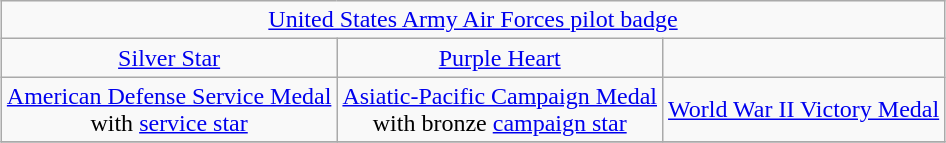<table class="wikitable" style="margin:1em auto; text-align:center;">
<tr>
<td colspan="4"><a href='#'>United States Army Air Forces pilot badge</a></td>
</tr>
<tr>
<td><a href='#'>Silver Star</a></td>
<td><a href='#'>Purple Heart</a></td>
</tr>
<tr>
<td><a href='#'>American Defense Service Medal</a><br>with <a href='#'>service star</a></td>
<td><a href='#'>Asiatic-Pacific Campaign Medal</a><br>with bronze <a href='#'>campaign star</a></td>
<td><a href='#'>World War II Victory Medal</a></td>
</tr>
<tr>
</tr>
</table>
